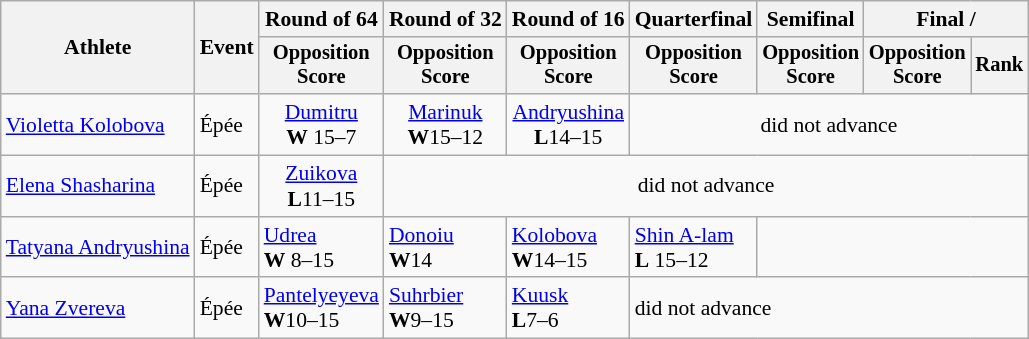<table class="wikitable" style="font-size:90%">
<tr>
<th rowspan=2>Athlete</th>
<th rowspan=2>Event</th>
<th>Round of 64</th>
<th>Round of 32</th>
<th>Round of 16</th>
<th>Quarterfinal</th>
<th>Semifinal</th>
<th colspan=2>Final / </th>
</tr>
<tr style="font-size:95%">
<th>Opposition<br>Score</th>
<th>Opposition<br>Score</th>
<th>Opposition<br>Score</th>
<th>Opposition<br>Score</th>
<th>Opposition<br>Score</th>
<th>Opposition<br>Score</th>
<th>Rank</th>
</tr>
<tr align=center>
<td align=left><a href='#'>Violetta Kolobova</a></td>
<td align=left>Épée</td>
<td> <a href='#'>Dumitru</a><br><strong>W</strong> 15–7</td>
<td> <a href='#'>Marinuk</a><br><strong>W</strong>15–12</td>
<td><a href='#'>Andryushina</a><br><strong>L</strong>14–15</td>
<td colspan=4>did not advance</td>
</tr>
<tr align=center>
<td align=left><a href='#'>Elena Shasharina</a></td>
<td align=left>Épée</td>
<td> <a href='#'>Zuikova</a><br><strong>L</strong>11–15</td>
<td colspan=6>did not advance</td>
</tr>
<tr align=center|>
<td align=left><a href='#'>Tatyana Andryushina</a></td>
<td Align=left>Épée</td>
<td> <a href='#'>Udrea</a><br><strong>W</strong> 8–15</td>
<td> <a href='#'>Donoiu</a><br><strong>W</strong>14</td>
<td> <a href='#'>Kolobova</a><br><strong>W</strong>14–15</td>
<td> <a href='#'>Shin A-lam</a><br><strong>L</strong> 15–12</td>
</tr>
<tr align=center|>
<td align=left><a href='#'>Yana Zvereva</a></td>
<td Align=left>Épée</td>
<td> <a href='#'>Pantelyeyeva</a><br><strong>W</strong>10–15</td>
<td> <a href='#'>Suhrbier</a><br><strong>W</strong>9–15</td>
<td> <a href='#'>Kuusk</a><br><strong>L</strong>7–6</td>
<td colspan=6>did not advance</td>
</tr>
</table>
